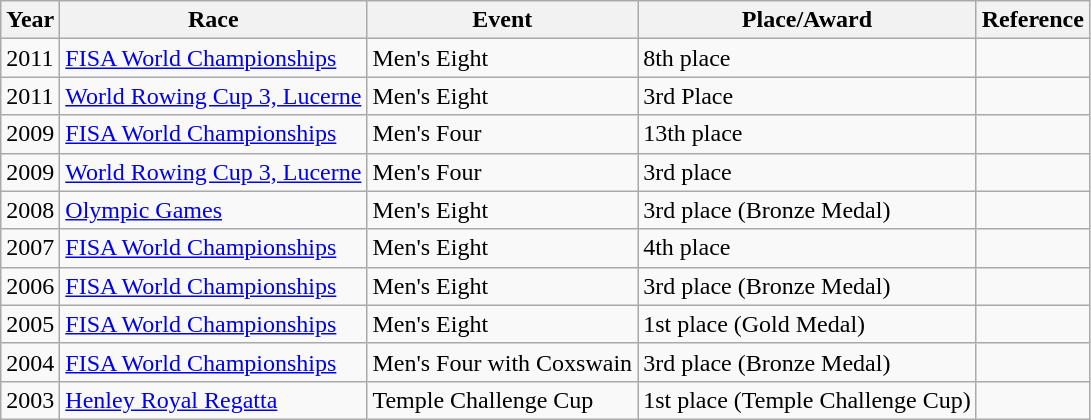<table class="wikitable" border="1">
<tr>
<th>Year</th>
<th>Race</th>
<th>Event</th>
<th>Place/Award</th>
<th>Reference</th>
</tr>
<tr>
<td>2011</td>
<td><a href='#'>FISA World Championships</a></td>
<td>Men's Eight</td>
<td>8th place</td>
<td></td>
</tr>
<tr>
<td>2011</td>
<td><a href='#'>World Rowing Cup 3, Lucerne</a></td>
<td>Men's Eight</td>
<td>3rd Place</td>
<td></td>
</tr>
<tr>
<td>2009</td>
<td><a href='#'>FISA World Championships</a></td>
<td>Men's Four</td>
<td>13th place</td>
<td></td>
</tr>
<tr>
<td>2009</td>
<td><a href='#'>World Rowing Cup 3, Lucerne</a></td>
<td>Men's Four</td>
<td>3rd place</td>
<td></td>
</tr>
<tr>
<td>2008</td>
<td><a href='#'>Olympic Games</a></td>
<td>Men's Eight</td>
<td>3rd place (Bronze Medal)</td>
<td></td>
</tr>
<tr>
<td>2007</td>
<td><a href='#'>FISA World Championships</a></td>
<td>Men's Eight</td>
<td>4th place</td>
<td></td>
</tr>
<tr>
<td>2006</td>
<td><a href='#'>FISA World Championships</a></td>
<td>Men's Eight</td>
<td>3rd place (Bronze Medal)</td>
<td></td>
</tr>
<tr>
<td>2005</td>
<td><a href='#'>FISA World Championships</a></td>
<td>Men's Eight</td>
<td>1st place (Gold Medal)</td>
<td></td>
</tr>
<tr>
<td>2004</td>
<td><a href='#'>FISA World Championships</a></td>
<td>Men's Four with Coxswain</td>
<td>3rd place (Bronze Medal)</td>
<td></td>
</tr>
<tr>
<td>2003</td>
<td><a href='#'>Henley Royal Regatta</a></td>
<td>Temple Challenge Cup</td>
<td>1st place (Temple Challenge Cup)</td>
<td></td>
</tr>
</table>
